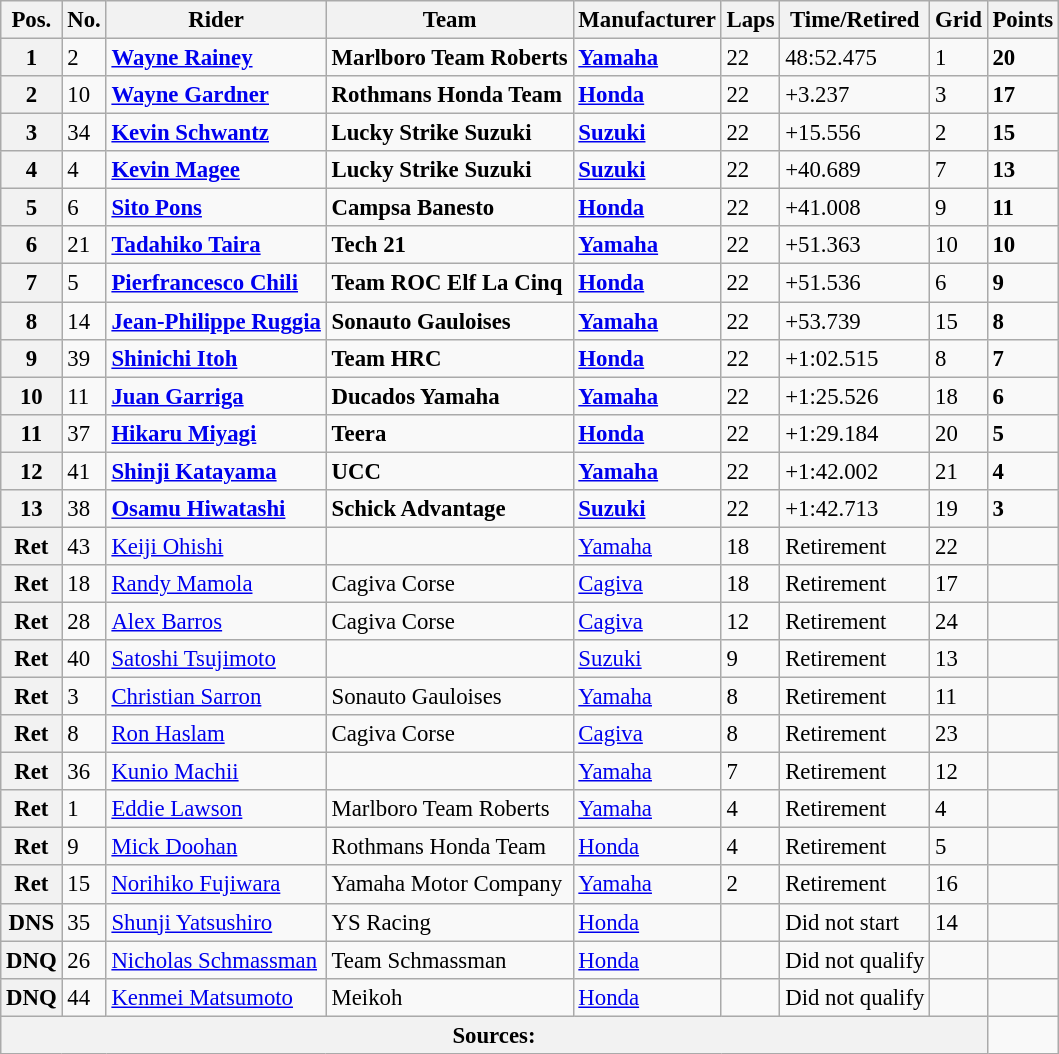<table class="wikitable" style="font-size: 95%;">
<tr>
<th>Pos.</th>
<th>No.</th>
<th>Rider</th>
<th>Team</th>
<th>Manufacturer</th>
<th>Laps</th>
<th>Time/Retired</th>
<th>Grid</th>
<th>Points</th>
</tr>
<tr>
<th>1</th>
<td>2</td>
<td> <strong><a href='#'>Wayne Rainey</a></strong></td>
<td><strong>Marlboro Team Roberts</strong></td>
<td><strong><a href='#'>Yamaha</a></strong></td>
<td>22</td>
<td>48:52.475</td>
<td>1</td>
<td><strong>20</strong></td>
</tr>
<tr>
<th>2</th>
<td>10</td>
<td> <strong><a href='#'>Wayne Gardner</a></strong></td>
<td><strong>Rothmans Honda Team</strong></td>
<td><strong><a href='#'>Honda</a></strong></td>
<td>22</td>
<td>+3.237</td>
<td>3</td>
<td><strong>17</strong></td>
</tr>
<tr>
<th>3</th>
<td>34</td>
<td> <strong><a href='#'>Kevin Schwantz</a></strong></td>
<td><strong>Lucky Strike Suzuki</strong></td>
<td><strong><a href='#'>Suzuki</a></strong></td>
<td>22</td>
<td>+15.556</td>
<td>2</td>
<td><strong>15</strong></td>
</tr>
<tr>
<th>4</th>
<td>4</td>
<td> <strong><a href='#'>Kevin Magee</a></strong></td>
<td><strong>Lucky Strike Suzuki</strong></td>
<td><strong><a href='#'>Suzuki</a></strong></td>
<td>22</td>
<td>+40.689</td>
<td>7</td>
<td><strong>13</strong></td>
</tr>
<tr>
<th>5</th>
<td>6</td>
<td> <strong><a href='#'>Sito Pons</a></strong></td>
<td><strong>Campsa Banesto</strong></td>
<td><strong><a href='#'>Honda</a></strong></td>
<td>22</td>
<td>+41.008</td>
<td>9</td>
<td><strong>11</strong></td>
</tr>
<tr>
<th>6</th>
<td>21</td>
<td> <strong><a href='#'>Tadahiko Taira</a></strong></td>
<td><strong>Tech 21</strong></td>
<td><strong><a href='#'>Yamaha</a></strong></td>
<td>22</td>
<td>+51.363</td>
<td>10</td>
<td><strong>10</strong></td>
</tr>
<tr>
<th>7</th>
<td>5</td>
<td> <strong><a href='#'>Pierfrancesco Chili</a></strong></td>
<td><strong>Team ROC Elf La Cinq</strong></td>
<td><strong><a href='#'>Honda</a></strong></td>
<td>22</td>
<td>+51.536</td>
<td>6</td>
<td><strong>9</strong></td>
</tr>
<tr>
<th>8</th>
<td>14</td>
<td> <strong><a href='#'>Jean-Philippe Ruggia</a></strong></td>
<td><strong>Sonauto Gauloises</strong></td>
<td><strong><a href='#'>Yamaha</a></strong></td>
<td>22</td>
<td>+53.739</td>
<td>15</td>
<td><strong>8</strong></td>
</tr>
<tr>
<th>9</th>
<td>39</td>
<td> <strong><a href='#'>Shinichi Itoh</a></strong></td>
<td><strong>Team HRC</strong></td>
<td><strong><a href='#'>Honda</a></strong></td>
<td>22</td>
<td>+1:02.515</td>
<td>8</td>
<td><strong>7</strong></td>
</tr>
<tr>
<th>10</th>
<td>11</td>
<td> <strong><a href='#'>Juan Garriga</a></strong></td>
<td><strong>Ducados Yamaha</strong></td>
<td><strong><a href='#'>Yamaha</a></strong></td>
<td>22</td>
<td>+1:25.526</td>
<td>18</td>
<td><strong>6</strong></td>
</tr>
<tr>
<th>11</th>
<td>37</td>
<td> <strong><a href='#'>Hikaru Miyagi</a></strong></td>
<td><strong>Teera</strong></td>
<td><strong><a href='#'>Honda</a></strong></td>
<td>22</td>
<td>+1:29.184</td>
<td>20</td>
<td><strong>5</strong></td>
</tr>
<tr>
<th>12</th>
<td>41</td>
<td> <strong><a href='#'>Shinji Katayama</a></strong></td>
<td><strong>UCC</strong></td>
<td><strong><a href='#'>Yamaha</a></strong></td>
<td>22</td>
<td>+1:42.002</td>
<td>21</td>
<td><strong>4</strong></td>
</tr>
<tr>
<th>13</th>
<td>38</td>
<td> <strong><a href='#'>Osamu Hiwatashi</a></strong></td>
<td><strong>Schick Advantage</strong></td>
<td><strong><a href='#'>Suzuki</a></strong></td>
<td>22</td>
<td>+1:42.713</td>
<td>19</td>
<td><strong>3</strong></td>
</tr>
<tr>
<th>Ret</th>
<td>43</td>
<td> <a href='#'>Keiji Ohishi</a></td>
<td></td>
<td><a href='#'>Yamaha</a></td>
<td>18</td>
<td>Retirement</td>
<td>22</td>
<td></td>
</tr>
<tr>
<th>Ret</th>
<td>18</td>
<td> <a href='#'>Randy Mamola</a></td>
<td>Cagiva Corse</td>
<td><a href='#'>Cagiva</a></td>
<td>18</td>
<td>Retirement</td>
<td>17</td>
<td></td>
</tr>
<tr>
<th>Ret</th>
<td>28</td>
<td> <a href='#'>Alex Barros</a></td>
<td>Cagiva Corse</td>
<td><a href='#'>Cagiva</a></td>
<td>12</td>
<td>Retirement</td>
<td>24</td>
<td></td>
</tr>
<tr>
<th>Ret</th>
<td>40</td>
<td> <a href='#'>Satoshi Tsujimoto</a></td>
<td></td>
<td><a href='#'>Suzuki</a></td>
<td>9</td>
<td>Retirement</td>
<td>13</td>
<td></td>
</tr>
<tr>
<th>Ret</th>
<td>3</td>
<td> <a href='#'>Christian Sarron</a></td>
<td>Sonauto Gauloises</td>
<td><a href='#'>Yamaha</a></td>
<td>8</td>
<td>Retirement</td>
<td>11</td>
<td></td>
</tr>
<tr>
<th>Ret</th>
<td>8</td>
<td> <a href='#'>Ron Haslam</a></td>
<td>Cagiva Corse</td>
<td><a href='#'>Cagiva</a></td>
<td>8</td>
<td>Retirement</td>
<td>23</td>
<td></td>
</tr>
<tr>
<th>Ret</th>
<td>36</td>
<td> <a href='#'>Kunio Machii</a></td>
<td></td>
<td><a href='#'>Yamaha</a></td>
<td>7</td>
<td>Retirement</td>
<td>12</td>
<td></td>
</tr>
<tr>
<th>Ret</th>
<td>1</td>
<td> <a href='#'>Eddie Lawson</a></td>
<td>Marlboro Team Roberts</td>
<td><a href='#'>Yamaha</a></td>
<td>4</td>
<td>Retirement</td>
<td>4</td>
<td></td>
</tr>
<tr>
<th>Ret</th>
<td>9</td>
<td> <a href='#'>Mick Doohan</a></td>
<td>Rothmans Honda Team</td>
<td><a href='#'>Honda</a></td>
<td>4</td>
<td>Retirement</td>
<td>5</td>
<td></td>
</tr>
<tr>
<th>Ret</th>
<td>15</td>
<td> <a href='#'>Norihiko Fujiwara</a></td>
<td>Yamaha Motor Company</td>
<td><a href='#'>Yamaha</a></td>
<td>2</td>
<td>Retirement</td>
<td>16</td>
<td></td>
</tr>
<tr>
<th>DNS</th>
<td>35</td>
<td> <a href='#'>Shunji Yatsushiro</a></td>
<td>YS Racing</td>
<td><a href='#'>Honda</a></td>
<td></td>
<td>Did not start</td>
<td>14</td>
<td></td>
</tr>
<tr>
<th>DNQ</th>
<td>26</td>
<td> <a href='#'>Nicholas Schmassman</a></td>
<td>Team Schmassman</td>
<td><a href='#'>Honda</a></td>
<td></td>
<td>Did not qualify</td>
<td></td>
<td></td>
</tr>
<tr>
<th>DNQ</th>
<td>44</td>
<td> <a href='#'>Kenmei Matsumoto</a></td>
<td>Meikoh</td>
<td><a href='#'>Honda</a></td>
<td></td>
<td>Did not qualify</td>
<td></td>
<td></td>
</tr>
<tr>
<th colspan=8>Sources:</th>
</tr>
</table>
